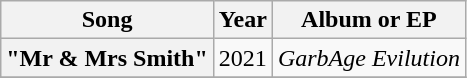<table class="wikitable plainrowheaders" style="text-align:center;">
<tr>
<th scope="col">Song</th>
<th scope="col">Year</th>
<th scope="col">Album or EP</th>
</tr>
<tr>
<th scope="row">"Mr & Mrs Smith"<br></th>
<td>2021</td>
<td><em>GarbAge Evilution</em></td>
</tr>
<tr>
</tr>
</table>
